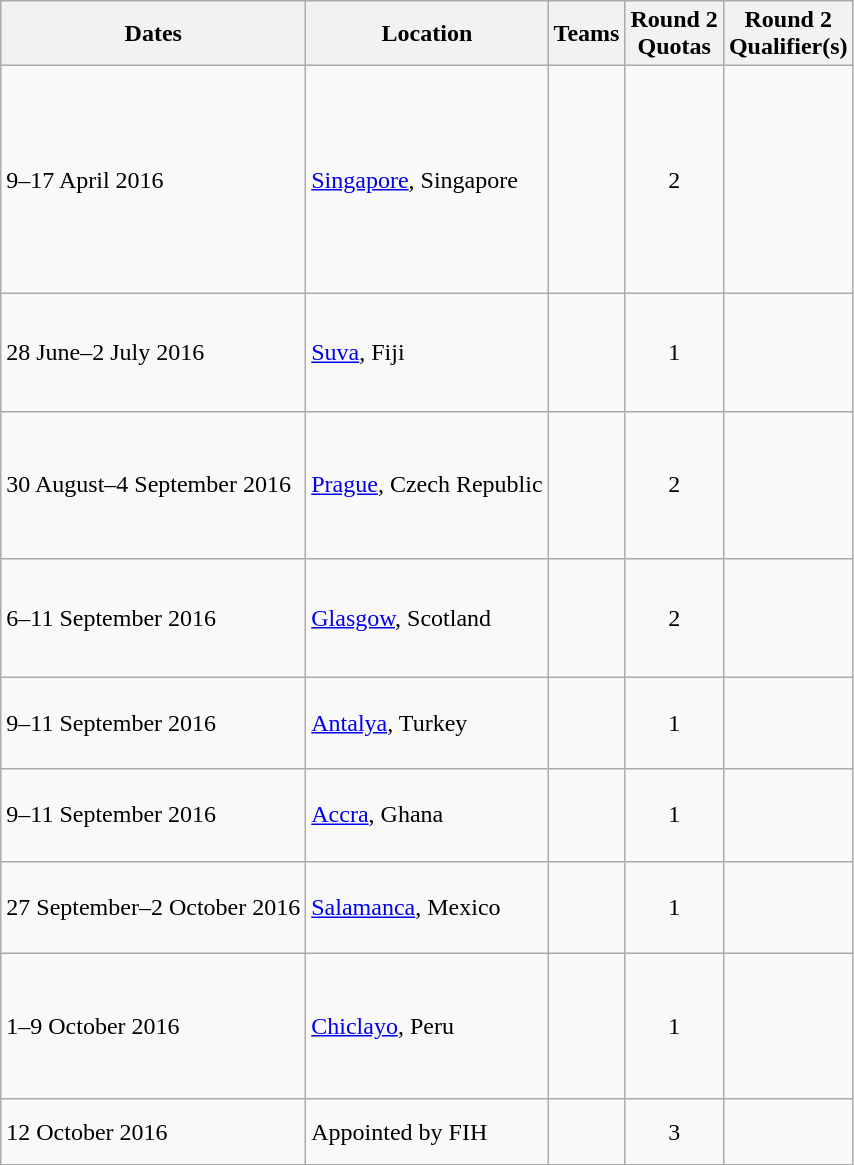<table class=wikitable>
<tr>
<th>Dates</th>
<th>Location</th>
<th>Teams</th>
<th>Round 2<br>Quotas</th>
<th>Round 2<br>Qualifier(s)</th>
</tr>
<tr>
<td>9–17 April 2016</td>
<td><a href='#'>Singapore</a>, Singapore</td>
<td><br><br><br><br><br><br><br><br></td>
<td align=center>2</td>
<td><br></td>
</tr>
<tr>
<td>28 June–2 July 2016</td>
<td><a href='#'>Suva</a>, Fiji</td>
<td><br><br><br><br></td>
<td align=center>1</td>
<td></td>
</tr>
<tr>
<td>30 August–4 September 2016</td>
<td><a href='#'>Prague</a>, Czech Republic</td>
<td><br><br><br><br><br></td>
<td align=center>2</td>
<td><br></td>
</tr>
<tr>
<td>6–11 September 2016</td>
<td><a href='#'>Glasgow</a>, Scotland</td>
<td><br><br><br><br></td>
<td align=center>2</td>
<td><br></td>
</tr>
<tr>
<td>9–11 September 2016</td>
<td><a href='#'>Antalya</a>, Turkey</td>
<td><br><br><br></td>
<td align=center>1</td>
<td></td>
</tr>
<tr>
<td>9–11 September 2016</td>
<td><a href='#'>Accra</a>, Ghana</td>
<td><br><br><br></td>
<td align=center>1</td>
<td></td>
</tr>
<tr>
<td>27 September–2 October 2016</td>
<td><a href='#'>Salamanca</a>, Mexico</td>
<td><br><br><br></td>
<td align=center>1</td>
<td></td>
</tr>
<tr>
<td>1–9 October 2016</td>
<td><a href='#'>Chiclayo</a>, Peru</td>
<td><br><br><br><br><br></td>
<td align=center>1</td>
<td></td>
</tr>
<tr>
<td>12 October 2016</td>
<td>Appointed by FIH</td>
<td></td>
<td align=center>3</td>
<td><br><br></td>
</tr>
</table>
